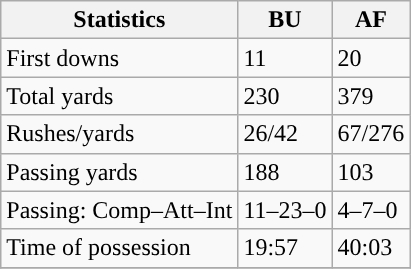<table class="wikitable" style="float: left;">
<tr>
<th>Statistics</th>
<th>BU</th>
<th>AF</th>
</tr>
<tr>
<td>First downs</td>
<td>11</td>
<td>20</td>
</tr>
<tr>
<td>Total yards</td>
<td>230</td>
<td>379</td>
</tr>
<tr>
<td>Rushes/yards</td>
<td>26/42</td>
<td>67/276</td>
</tr>
<tr>
<td>Passing yards</td>
<td>188</td>
<td>103</td>
</tr>
<tr>
<td>Passing: Comp–Att–Int</td>
<td>11–23–0</td>
<td>4–7–0</td>
</tr>
<tr>
<td>Time of possession</td>
<td>19:57</td>
<td>40:03</td>
</tr>
<tr>
</tr>
</table>
